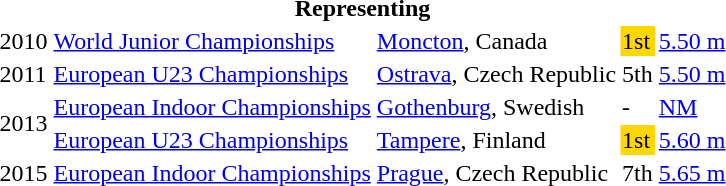<table>
<tr>
<th colspan="5">Representing </th>
</tr>
<tr>
<td>2010</td>
<td><a href='#'>World Junior Championships</a></td>
<td><a href='#'>Moncton</a>, Canada</td>
<td bgcolor="gold">1st</td>
<td><a href='#'>5.50 m</a></td>
</tr>
<tr>
<td>2011</td>
<td><a href='#'>European U23 Championships</a></td>
<td><a href='#'>Ostrava</a>, Czech Republic</td>
<td>5th</td>
<td><a href='#'>5.50 m</a></td>
</tr>
<tr>
<td rowspan=2>2013</td>
<td><a href='#'>European Indoor Championships</a></td>
<td><a href='#'>Gothenburg</a>, Swedish</td>
<td>-</td>
<td><a href='#'>NM</a></td>
</tr>
<tr>
<td><a href='#'>European U23 Championships</a></td>
<td><a href='#'>Tampere</a>, Finland</td>
<td bgcolor=gold>1st</td>
<td><a href='#'>5.60 m</a></td>
</tr>
<tr>
<td>2015</td>
<td><a href='#'>European Indoor Championships</a></td>
<td><a href='#'>Prague</a>, Czech Republic</td>
<td>7th</td>
<td><a href='#'>5.65 m</a></td>
</tr>
</table>
